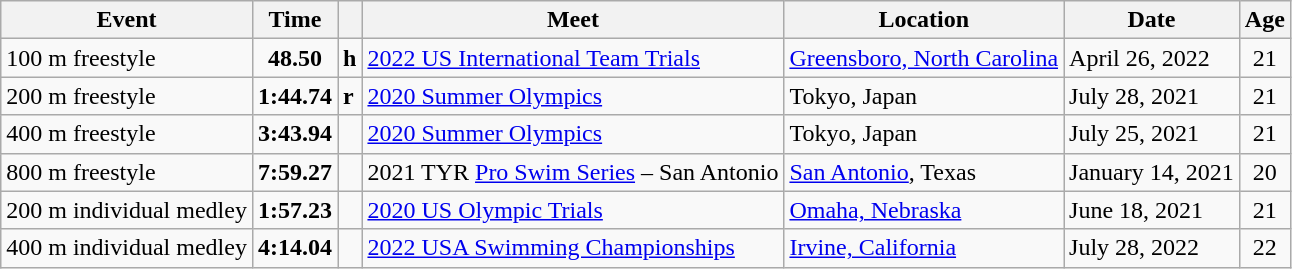<table class="wikitable">
<tr>
<th>Event</th>
<th>Time</th>
<th></th>
<th>Meet</th>
<th>Location</th>
<th>Date</th>
<th>Age</th>
</tr>
<tr>
<td>100 m freestyle</td>
<td align="center"><strong>48.50</strong></td>
<td><strong>h</strong></td>
<td><a href='#'>2022 US International Team Trials</a></td>
<td><a href='#'>Greensboro, North Carolina</a></td>
<td>April 26, 2022</td>
<td align="center">21</td>
</tr>
<tr>
<td>200 m freestyle</td>
<td align="center"><strong>1:44.74</strong></td>
<td><strong>r</strong></td>
<td><a href='#'>2020 Summer Olympics</a></td>
<td>Tokyo, Japan</td>
<td>July 28, 2021</td>
<td align="center">21</td>
</tr>
<tr>
<td>400 m freestyle</td>
<td align="center"><strong>3:43.94</strong></td>
<td></td>
<td><a href='#'>2020 Summer Olympics</a></td>
<td>Tokyo, Japan</td>
<td>July 25, 2021</td>
<td align="center">21</td>
</tr>
<tr>
<td>800 m freestyle</td>
<td align="center"><strong>7:59.27</strong></td>
<td></td>
<td>2021 TYR <a href='#'>Pro Swim Series</a> – San Antonio</td>
<td><a href='#'>San Antonio</a>, Texas</td>
<td>January 14, 2021</td>
<td align="center">20</td>
</tr>
<tr>
<td>200 m individual medley</td>
<td align="center"><strong>1:57.23</strong></td>
<td></td>
<td><a href='#'>2020 US Olympic Trials</a></td>
<td><a href='#'>Omaha, Nebraska</a></td>
<td>June 18, 2021</td>
<td align="center">21</td>
</tr>
<tr>
<td>400 m individual medley</td>
<td align="center"><strong>4:14.04</strong></td>
<td></td>
<td><a href='#'>2022 USA Swimming Championships</a></td>
<td><a href='#'>Irvine, California</a></td>
<td>July 28, 2022</td>
<td align="center">22</td>
</tr>
</table>
